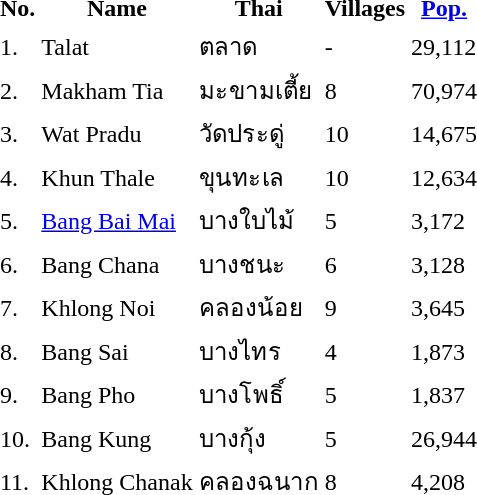<table>
<tr valign=top>
<td><br><table>
<tr>
<th>No.</th>
<th>Name</th>
<th>Thai</th>
<th>Villages</th>
<th><a href='#'>Pop.</a></th>
</tr>
<tr>
<td>1.</td>
<td>Talat</td>
<td>ตลาด</td>
<td>-</td>
<td>29,112</td>
</tr>
<tr>
<td>2.</td>
<td>Makham Tia</td>
<td>มะขามเตี้ย</td>
<td>8</td>
<td>70,974</td>
</tr>
<tr>
<td>3.</td>
<td>Wat Pradu</td>
<td>วัดประดู่</td>
<td>10</td>
<td>14,675</td>
</tr>
<tr>
<td>4.</td>
<td>Khun Thale</td>
<td>ขุนทะเล</td>
<td>10</td>
<td>12,634</td>
</tr>
<tr>
<td>5.</td>
<td><a href='#'>Bang Bai Mai</a></td>
<td>บางใบไม้</td>
<td>5</td>
<td>3,172</td>
</tr>
<tr>
<td>6.</td>
<td>Bang Chana</td>
<td>บางชนะ</td>
<td>6</td>
<td>3,128</td>
</tr>
<tr>
<td>7.</td>
<td>Khlong Noi</td>
<td>คลองน้อย</td>
<td>9</td>
<td>3,645</td>
</tr>
<tr>
<td>8.</td>
<td>Bang Sai</td>
<td>บางไทร</td>
<td>4</td>
<td>1,873</td>
</tr>
<tr>
<td>9.</td>
<td>Bang Pho</td>
<td>บางโพธิ์</td>
<td>5</td>
<td>1,837</td>
</tr>
<tr>
<td>10.</td>
<td>Bang Kung</td>
<td>บางกุ้ง</td>
<td>5</td>
<td>26,944</td>
</tr>
<tr>
<td>11.</td>
<td>Khlong Chanak</td>
<td>คลองฉนาก</td>
<td>8</td>
<td>4,208</td>
</tr>
</table>
</td>
<td> </td>
</tr>
</table>
